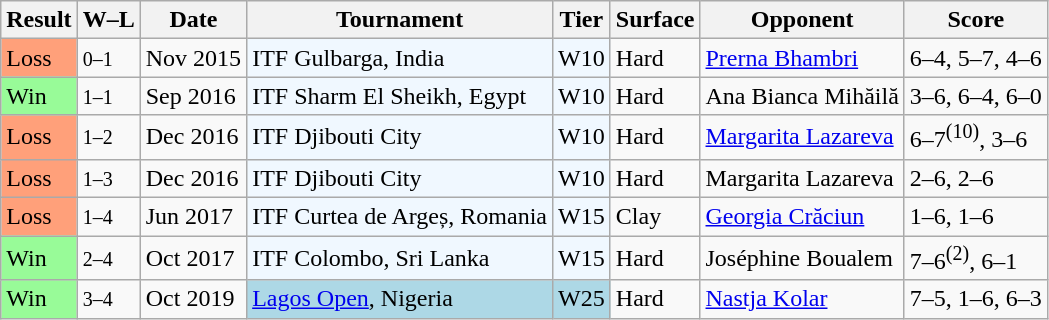<table class="wikitable sortable">
<tr>
<th>Result</th>
<th class=unsortable>W–L</th>
<th>Date</th>
<th>Tournament</th>
<th>Tier</th>
<th>Surface</th>
<th>Opponent</th>
<th class=unsortable>Score</th>
</tr>
<tr>
<td bgcolor="FFA07A">Loss</td>
<td><small>0–1</small></td>
<td>Nov 2015</td>
<td style="background:#f0f8ff;">ITF Gulbarga, India</td>
<td style="background:#f0f8ff;">W10</td>
<td>Hard</td>
<td> <a href='#'>Prerna Bhambri</a></td>
<td>6–4, 5–7, 4–6</td>
</tr>
<tr>
<td style="background:#98fb98;">Win</td>
<td><small>1–1</small></td>
<td>Sep 2016</td>
<td style="background:#f0f8ff;">ITF Sharm El Sheikh, Egypt</td>
<td style="background:#f0f8ff;">W10</td>
<td>Hard</td>
<td> Ana Bianca Mihăilă</td>
<td>3–6, 6–4, 6–0</td>
</tr>
<tr>
<td bgcolor="FFA07A">Loss</td>
<td><small>1–2</small></td>
<td>Dec 2016</td>
<td style="background:#f0f8ff;">ITF Djibouti City</td>
<td style="background:#f0f8ff;">W10</td>
<td>Hard</td>
<td> <a href='#'>Margarita Lazareva</a></td>
<td>6–7<sup>(10)</sup>, 3–6</td>
</tr>
<tr>
<td bgcolor="FFA07A">Loss</td>
<td><small>1–3</small></td>
<td>Dec 2016</td>
<td style="background:#f0f8ff;">ITF Djibouti City</td>
<td style="background:#f0f8ff;">W10</td>
<td>Hard</td>
<td> Margarita Lazareva</td>
<td>2–6, 2–6</td>
</tr>
<tr>
<td bgcolor="FFA07A">Loss</td>
<td><small>1–4</small></td>
<td>Jun 2017</td>
<td style="background:#f0f8ff;">ITF Curtea de Argeș, Romania</td>
<td style="background:#f0f8ff;">W15</td>
<td>Clay</td>
<td> <a href='#'>Georgia Crăciun</a></td>
<td>1–6, 1–6</td>
</tr>
<tr>
<td style="background:#98fb98;">Win</td>
<td><small>2–4</small></td>
<td>Oct 2017</td>
<td style="background:#f0f8ff;">ITF Colombo, Sri Lanka</td>
<td style="background:#f0f8ff;">W15</td>
<td>Hard</td>
<td> Joséphine Boualem</td>
<td>7–6<sup>(2)</sup>, 6–1</td>
</tr>
<tr>
<td style="background:#98fb98;">Win</td>
<td><small>3–4</small></td>
<td>Oct 2019</td>
<td style="background:lightblue;"><a href='#'>Lagos Open</a>, Nigeria</td>
<td style="background:lightblue;">W25</td>
<td>Hard</td>
<td> <a href='#'>Nastja Kolar</a></td>
<td>7–5, 1–6, 6–3</td>
</tr>
</table>
